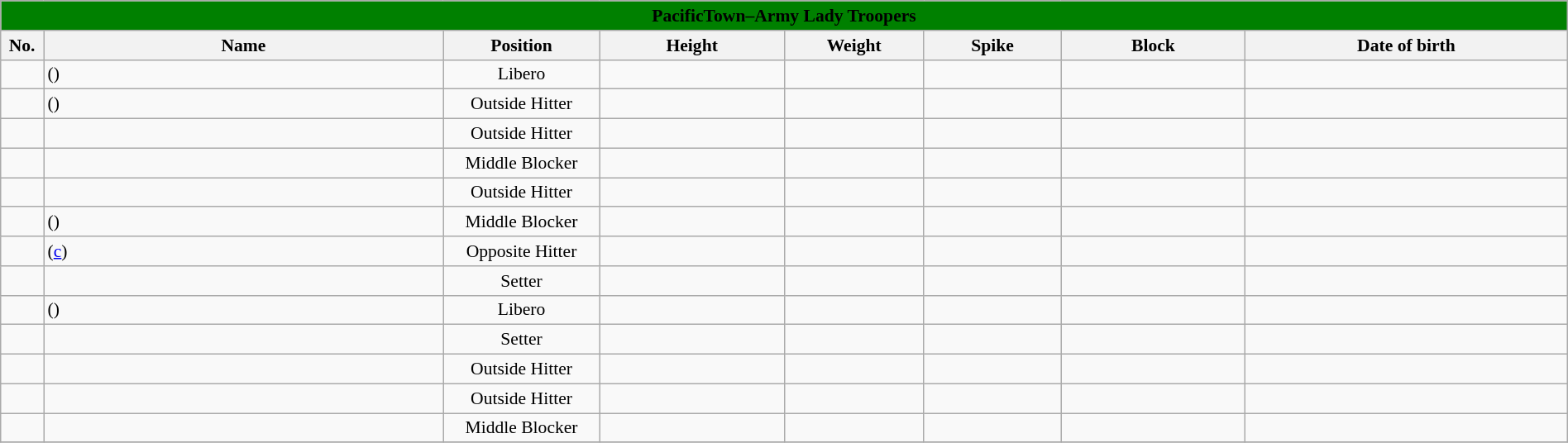<table class="wikitable sortable" style="font-size:90%; text-align:center; width:100%;">
<tr>
<th style=background:green; colspan=8><span>PacificTown–Army Lady Troopers</span></th>
</tr>
<tr>
<th style="width:2em;">No.</th>
<th style="width:25em;">Name</th>
<th style="width:9em;">Position</th>
<th style="width:11em;">Height</th>
<th style="width:8em;">Weight</th>
<th style="width:8em;">Spike</th>
<th style="width:11em;">Block</th>
<th style="width:20em;">Date of birth</th>
</tr>
<tr>
<td></td>
<td align=left>  ()</td>
<td>Libero</td>
<td></td>
<td></td>
<td></td>
<td></td>
<td align=right></td>
</tr>
<tr>
<td></td>
<td align=left>  ()</td>
<td>Outside Hitter</td>
<td></td>
<td></td>
<td></td>
<td></td>
<td align=right></td>
</tr>
<tr>
<td></td>
<td align=left> </td>
<td>Outside Hitter</td>
<td></td>
<td></td>
<td></td>
<td></td>
<td align=right></td>
</tr>
<tr>
<td></td>
<td align=left> </td>
<td>Middle Blocker</td>
<td></td>
<td></td>
<td></td>
<td></td>
<td align=right></td>
</tr>
<tr>
<td></td>
<td align=left> </td>
<td>Outside Hitter</td>
<td></td>
<td></td>
<td></td>
<td></td>
<td align=right></td>
</tr>
<tr>
<td></td>
<td align=left>  ()</td>
<td>Middle Blocker</td>
<td></td>
<td></td>
<td></td>
<td></td>
<td align=right></td>
</tr>
<tr>
<td></td>
<td align=left>  (<a href='#'>c</a>)</td>
<td>Opposite Hitter</td>
<td></td>
<td></td>
<td></td>
<td></td>
<td align=right></td>
</tr>
<tr>
<td></td>
<td align=left> </td>
<td>Setter</td>
<td></td>
<td></td>
<td></td>
<td></td>
<td align=right></td>
</tr>
<tr>
<td></td>
<td align=left>  ()</td>
<td>Libero</td>
<td></td>
<td></td>
<td></td>
<td></td>
<td align=right></td>
</tr>
<tr>
<td></td>
<td align=left> </td>
<td>Setter</td>
<td></td>
<td></td>
<td></td>
<td></td>
<td align=right></td>
</tr>
<tr>
<td></td>
<td align=left> </td>
<td>Outside Hitter</td>
<td></td>
<td></td>
<td></td>
<td></td>
<td align=right></td>
</tr>
<tr>
<td></td>
<td align=left> </td>
<td>Outside Hitter</td>
<td></td>
<td></td>
<td></td>
<td></td>
<td align=right></td>
</tr>
<tr>
<td></td>
<td align=left> </td>
<td>Middle Blocker</td>
<td></td>
<td></td>
<td></td>
<td></td>
<td align=right></td>
</tr>
<tr>
</tr>
</table>
